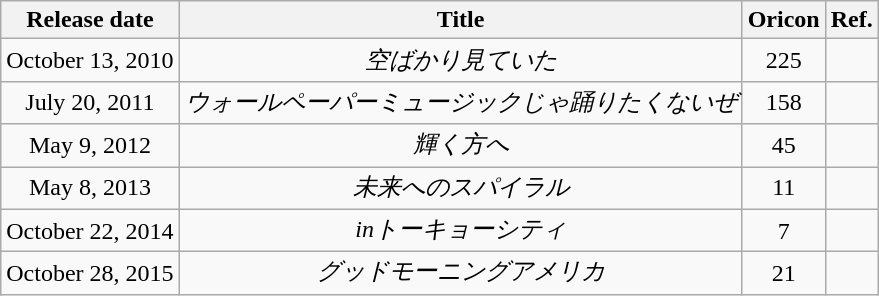<table class="wikitable plainrowheaders" style="text-align: center">
<tr>
<th>Release date</th>
<th>Title</th>
<th>Oricon</th>
<th>Ref.</th>
</tr>
<tr>
<td>October 13, 2010</td>
<td><em>空ばかり見ていた</em></td>
<td>225</td>
<td></td>
</tr>
<tr>
<td>July 20, 2011</td>
<td><em>ウォールペーパーミュージックじゃ踊りたくないぜ</em></td>
<td>158</td>
<td></td>
</tr>
<tr>
<td>May 9, 2012</td>
<td><em>輝く方へ</em></td>
<td>45</td>
<td></td>
</tr>
<tr>
<td>May 8, 2013</td>
<td><em>未来へのスパイラル</em></td>
<td>11</td>
<td></td>
</tr>
<tr>
<td>October 22, 2014</td>
<td><em>inトーキョーシティ</em></td>
<td>7</td>
<td></td>
</tr>
<tr>
<td>October 28, 2015</td>
<td><em>グッドモーニングアメリカ</em></td>
<td>21</td>
<td></td>
</tr>
</table>
